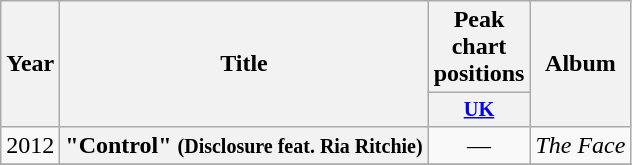<table class="wikitable plainrowheaders" style="text-align:center;">
<tr>
<th scope="col" rowspan="2">Year</th>
<th scope="col" rowspan="2">Title</th>
<th scope="col" colspan="1">Peak chart positions</th>
<th scope="col" rowspan="2">Album</th>
</tr>
<tr>
<th scope="col" style="width:3em;font-size:85%;"><a href='#'>UK</a></th>
</tr>
<tr>
<td>2012</td>
<th scope="row">"Control" <small>(Disclosure feat. Ria Ritchie)</small></th>
<td>—</td>
<td><em>The Face</em></td>
</tr>
<tr>
</tr>
</table>
